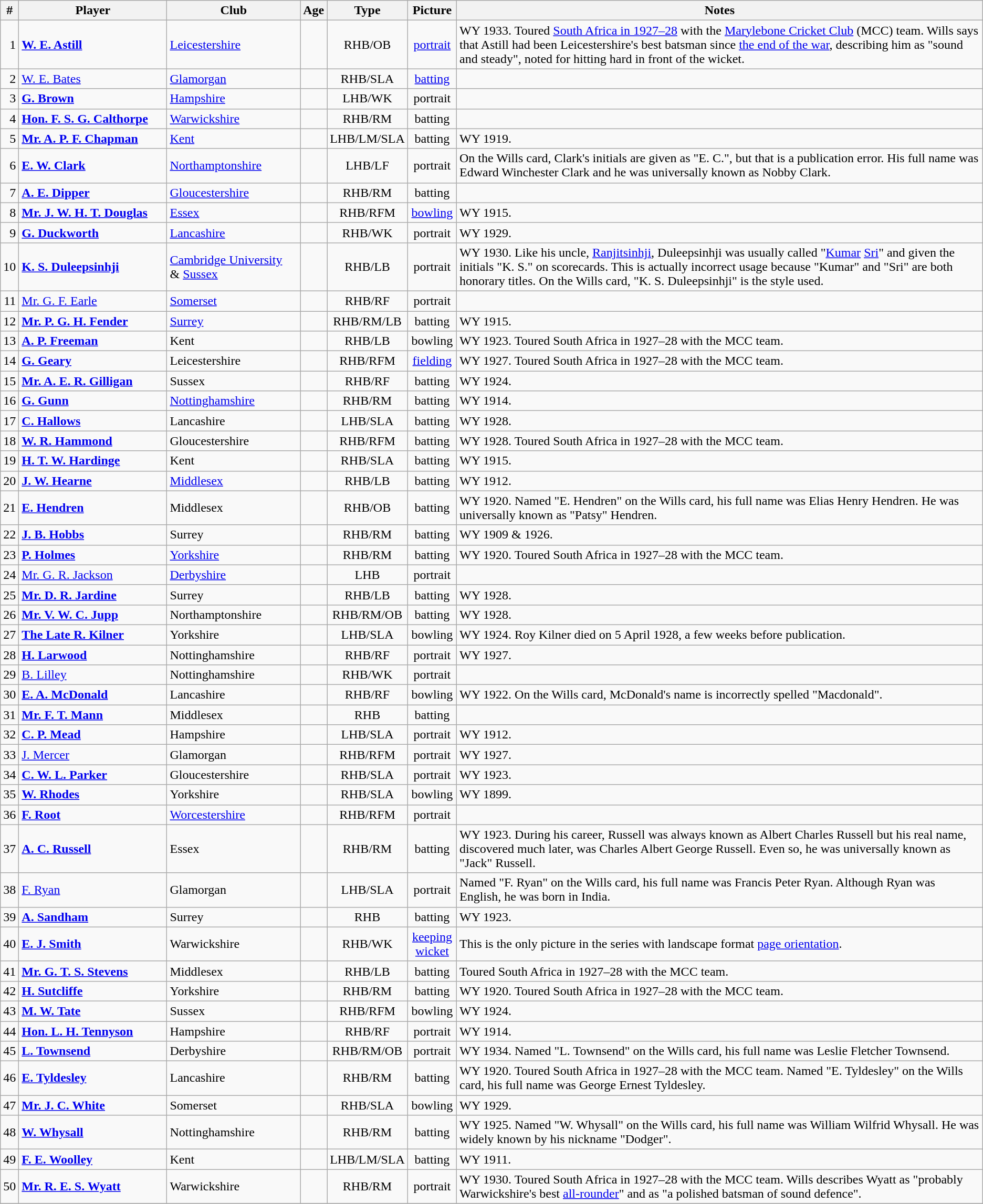<table class = wikitable>
<tr>
<th width="1.00%" align="right">#</th>
<th width="16.0%" align="left">Player</th>
<th width="14.0%" align="left">Club</th>
<th width="1.00%" align="center">Age</th>
<th width="4.00%" align="center">Type</th>
<th width="5.00%" align="center">Picture</th>
<th width="59.0%" align="left">Notes</th>
</tr>
<tr>
<td align="right">1</td>
<td><strong><a href='#'>W. E. Astill</a></strong></td>
<td><a href='#'>Leicestershire</a></td>
<td align="center"></td>
<td align="center">RHB/OB</td>
<td align="center"><a href='#'>portrait</a></td>
<td>WY 1933. Toured <a href='#'>South Africa in 1927–28</a> with the <a href='#'>Marylebone Cricket Club</a> (MCC) team. Wills says that Astill had been Leicestershire's best batsman since <a href='#'>the end of the war</a>, describing him as "sound and steady", noted for hitting hard in front of the wicket.</td>
</tr>
<tr>
<td align="right">2</td>
<td><a href='#'>W. E. Bates</a></td>
<td><a href='#'>Glamorgan</a></td>
<td align="center"></td>
<td align="center">RHB/SLA</td>
<td align="center"><a href='#'>batting</a></td>
<td></td>
</tr>
<tr>
<td align="right">3</td>
<td><strong><a href='#'>G. Brown</a></strong></td>
<td><a href='#'>Hampshire</a></td>
<td align="center"></td>
<td align="center">LHB/WK</td>
<td align="center">portrait</td>
<td></td>
</tr>
<tr>
<td align="right">4</td>
<td><strong><a href='#'>Hon. F. S. G. Calthorpe</a></strong></td>
<td><a href='#'>Warwickshire</a></td>
<td align="center"></td>
<td align="center">RHB/RM</td>
<td align="center">batting</td>
<td></td>
</tr>
<tr>
<td align="right">5</td>
<td><strong><a href='#'>Mr. A. P. F. Chapman</a></strong></td>
<td><a href='#'>Kent</a></td>
<td align="center"></td>
<td align="center">LHB/LM/SLA</td>
<td align="center">batting</td>
<td>WY 1919.</td>
</tr>
<tr>
<td align="right">6</td>
<td><strong><a href='#'>E. W. Clark</a></strong></td>
<td><a href='#'>Northamptonshire</a></td>
<td align="center"></td>
<td align="center">LHB/LF</td>
<td align="center">portrait</td>
<td>On the Wills card, Clark's initials are given as "E. C.", but that is a publication error. His full name was Edward Winchester Clark and he was universally known as Nobby Clark.</td>
</tr>
<tr>
<td align="right">7</td>
<td><strong><a href='#'>A. E. Dipper</a></strong></td>
<td><a href='#'>Gloucestershire</a></td>
<td align="center"></td>
<td align="center">RHB/RM</td>
<td align="center">batting</td>
<td></td>
</tr>
<tr>
<td align="right">8</td>
<td><strong><a href='#'>Mr. J. W. H. T. Douglas</a></strong></td>
<td><a href='#'>Essex</a></td>
<td align="center"></td>
<td align="center">RHB/RFM</td>
<td align="center"><a href='#'>bowling</a></td>
<td>WY 1915.</td>
</tr>
<tr>
<td align="right">9</td>
<td><strong><a href='#'>G. Duckworth</a></strong></td>
<td><a href='#'>Lancashire</a></td>
<td align="center"></td>
<td align="center">RHB/WK</td>
<td align="center">portrait</td>
<td>WY 1929.</td>
</tr>
<tr>
<td align="right">10</td>
<td><strong><a href='#'>K. S. Duleepsinhji</a></strong></td>
<td><a href='#'>Cambridge University</a><br>& <a href='#'>Sussex</a></td>
<td align="center"></td>
<td align="center">RHB/LB</td>
<td align="center">portrait</td>
<td>WY 1930. Like his uncle, <a href='#'>Ranjitsinhji</a>, Duleepsinhji was usually called "<a href='#'>Kumar</a> <a href='#'>Sri</a>" and given the initials "K. S." on scorecards. This is actually incorrect usage because "Kumar" and "Sri" are both honorary titles. On the Wills card, "K. S. Duleepsinhji" is the style used.</td>
</tr>
<tr>
<td align="right">11</td>
<td><a href='#'>Mr. G. F. Earle</a></td>
<td><a href='#'>Somerset</a></td>
<td align="center"></td>
<td align="center">RHB/RF</td>
<td align="center">portrait</td>
<td></td>
</tr>
<tr>
<td align="right">12</td>
<td><strong><a href='#'>Mr. P. G. H. Fender</a></strong></td>
<td><a href='#'>Surrey</a></td>
<td align="center"></td>
<td align="center">RHB/RM/LB</td>
<td align="center">batting</td>
<td>WY 1915.</td>
</tr>
<tr>
<td align="right">13</td>
<td><strong><a href='#'>A. P. Freeman</a></strong></td>
<td>Kent</td>
<td align="center"></td>
<td align="center">RHB/LB</td>
<td align="center">bowling</td>
<td>WY 1923. Toured South Africa in 1927–28 with the MCC team.</td>
</tr>
<tr>
<td align="right">14</td>
<td><strong><a href='#'>G. Geary</a></strong></td>
<td>Leicestershire</td>
<td align="center"></td>
<td align="center">RHB/RFM</td>
<td align="center"><a href='#'>fielding</a></td>
<td>WY 1927. Toured South Africa in 1927–28 with the MCC team.</td>
</tr>
<tr>
<td align="right">15</td>
<td><strong><a href='#'>Mr. A. E. R. Gilligan</a></strong></td>
<td>Sussex</td>
<td align="center"></td>
<td align="center">RHB/RF</td>
<td align="center">batting</td>
<td>WY 1924.</td>
</tr>
<tr>
<td align="right">16</td>
<td><strong><a href='#'>G. Gunn</a></strong></td>
<td><a href='#'>Nottinghamshire</a></td>
<td align="center"></td>
<td align="center">RHB/RM</td>
<td align="center">batting</td>
<td>WY 1914.</td>
</tr>
<tr>
<td align="right">17</td>
<td><strong><a href='#'>C. Hallows</a></strong></td>
<td>Lancashire</td>
<td align="center"></td>
<td align="center">LHB/SLA</td>
<td align="center">batting</td>
<td>WY 1928.</td>
</tr>
<tr>
<td align="right">18</td>
<td><strong><a href='#'>W. R. Hammond</a></strong></td>
<td>Gloucestershire</td>
<td align="center"></td>
<td align="center">RHB/RFM</td>
<td align="center">batting</td>
<td>WY 1928. Toured South Africa in 1927–28 with the MCC team.</td>
</tr>
<tr>
<td align="right">19</td>
<td><strong><a href='#'>H. T. W. Hardinge</a></strong></td>
<td>Kent</td>
<td align="center"></td>
<td align="center">RHB/SLA</td>
<td align="center">batting</td>
<td>WY 1915.</td>
</tr>
<tr>
<td align="right">20</td>
<td><strong><a href='#'>J. W. Hearne</a></strong></td>
<td><a href='#'>Middlesex</a></td>
<td align="center"></td>
<td align="center">RHB/LB</td>
<td align="center">batting</td>
<td>WY 1912.</td>
</tr>
<tr>
<td align="right">21</td>
<td><strong><a href='#'>E. Hendren</a></strong></td>
<td>Middlesex</td>
<td align="center"></td>
<td align="center">RHB/OB</td>
<td align="center">batting</td>
<td>WY 1920. Named "E. Hendren" on the Wills card, his full name was Elias Henry Hendren. He was universally known as "Patsy" Hendren.</td>
</tr>
<tr>
<td align="right">22</td>
<td><strong><a href='#'>J. B. Hobbs</a></strong></td>
<td>Surrey</td>
<td align="center"></td>
<td align="center">RHB/RM</td>
<td align="center">batting</td>
<td>WY 1909 & 1926.</td>
</tr>
<tr>
<td align="right">23</td>
<td><strong><a href='#'>P. Holmes</a></strong></td>
<td><a href='#'>Yorkshire</a></td>
<td align="center"></td>
<td align="center">RHB/RM</td>
<td align="center">batting</td>
<td>WY 1920. Toured South Africa in 1927–28 with the MCC team.</td>
</tr>
<tr>
<td align="right">24</td>
<td><a href='#'>Mr. G. R. Jackson</a></td>
<td><a href='#'>Derbyshire</a></td>
<td align="center"></td>
<td align="center">LHB</td>
<td align="center">portrait</td>
<td></td>
</tr>
<tr>
<td align="right">25</td>
<td><strong><a href='#'>Mr. D. R. Jardine</a></strong></td>
<td>Surrey</td>
<td align="center"></td>
<td align="center">RHB/LB</td>
<td align="center">batting</td>
<td>WY 1928.</td>
</tr>
<tr>
<td align="right">26</td>
<td><strong><a href='#'>Mr. V. W. C. Jupp</a></strong></td>
<td>Northamptonshire</td>
<td align="center"></td>
<td align="center">RHB/RM/OB</td>
<td align="center">batting</td>
<td>WY 1928.</td>
</tr>
<tr>
<td align="right">27</td>
<td><strong><a href='#'>The Late R. Kilner</a></strong></td>
<td>Yorkshire</td>
<td align="center"></td>
<td align="center">LHB/SLA</td>
<td align="center">bowling</td>
<td>WY 1924. Roy Kilner died on 5 April 1928, a few weeks before publication.</td>
</tr>
<tr>
<td align="right">28</td>
<td><strong><a href='#'>H. Larwood</a></strong></td>
<td>Nottinghamshire</td>
<td align="center"></td>
<td align="center">RHB/RF</td>
<td align="center">portrait</td>
<td>WY 1927.</td>
</tr>
<tr>
<td align="right">29</td>
<td><a href='#'>B. Lilley</a></td>
<td>Nottinghamshire</td>
<td align="center"></td>
<td align="center">RHB/WK</td>
<td align="center">portrait</td>
<td></td>
</tr>
<tr>
<td align="right">30</td>
<td><strong><a href='#'>E. A. McDonald</a></strong></td>
<td>Lancashire</td>
<td align="center"></td>
<td align="center">RHB/RF</td>
<td align="center">bowling</td>
<td>WY 1922. On the Wills card, McDonald's name is incorrectly spelled "Macdonald".</td>
</tr>
<tr>
<td align="right">31</td>
<td><strong><a href='#'>Mr. F. T. Mann</a></strong></td>
<td>Middlesex</td>
<td align="center"></td>
<td align="center">RHB</td>
<td align="center">batting</td>
<td></td>
</tr>
<tr>
<td align="right">32</td>
<td><strong><a href='#'>C. P. Mead</a></strong></td>
<td>Hampshire</td>
<td align="center"></td>
<td align="center">LHB/SLA</td>
<td align="center">portrait</td>
<td>WY 1912.</td>
</tr>
<tr>
<td align="right">33</td>
<td><a href='#'>J. Mercer</a></td>
<td>Glamorgan</td>
<td align="center"></td>
<td align="center">RHB/RFM</td>
<td align="center">portrait</td>
<td>WY 1927.</td>
</tr>
<tr>
<td align="right">34</td>
<td><strong><a href='#'>C. W. L. Parker</a></strong></td>
<td>Gloucestershire</td>
<td align="center"></td>
<td align="center">RHB/SLA</td>
<td align="center">portrait</td>
<td>WY 1923.</td>
</tr>
<tr>
<td align="right">35</td>
<td><strong><a href='#'>W. Rhodes</a></strong></td>
<td>Yorkshire</td>
<td align="center"></td>
<td align="center">RHB/SLA</td>
<td align="center">bowling</td>
<td>WY 1899.</td>
</tr>
<tr>
<td align="right">36</td>
<td><strong><a href='#'>F. Root</a></strong></td>
<td><a href='#'>Worcestershire</a></td>
<td align="center"></td>
<td align="center">RHB/RFM</td>
<td align="center">portrait</td>
<td></td>
</tr>
<tr>
<td align="right">37</td>
<td><strong><a href='#'>A. C. Russell</a></strong></td>
<td>Essex</td>
<td align="center"></td>
<td align="center">RHB/RM</td>
<td align="center">batting</td>
<td>WY 1923. During his career, Russell was always known as Albert Charles Russell but his real name, discovered much later, was Charles Albert George Russell. Even so, he was universally known as "Jack" Russell.</td>
</tr>
<tr>
<td align="right">38</td>
<td><a href='#'>F. Ryan</a></td>
<td>Glamorgan</td>
<td align="center"></td>
<td align="center">LHB/SLA</td>
<td align="center">portrait</td>
<td>Named "F. Ryan" on the Wills card, his full name was Francis Peter Ryan. Although Ryan was English, he was born in India.</td>
</tr>
<tr>
<td align="right">39</td>
<td><strong><a href='#'>A. Sandham</a></strong></td>
<td>Surrey</td>
<td align="center"></td>
<td align="center">RHB</td>
<td align="center">batting</td>
<td>WY 1923.</td>
</tr>
<tr>
<td align="right">40</td>
<td><strong><a href='#'>E. J. Smith</a></strong></td>
<td>Warwickshire</td>
<td align="center"></td>
<td align="center">RHB/WK</td>
<td align="center"><a href='#'>keeping<br>wicket</a></td>
<td>This is the only picture in the series with landscape format <a href='#'>page orientation</a>.</td>
</tr>
<tr>
<td align="right">41</td>
<td><strong><a href='#'>Mr. G. T. S. Stevens</a></strong></td>
<td>Middlesex</td>
<td align="center"></td>
<td align="center">RHB/LB</td>
<td align="center">batting</td>
<td>Toured South Africa in 1927–28 with the MCC team.</td>
</tr>
<tr>
<td align="right">42</td>
<td><strong><a href='#'>H. Sutcliffe</a></strong></td>
<td>Yorkshire</td>
<td align="center"></td>
<td align="center">RHB/RM</td>
<td align="center">batting</td>
<td>WY 1920. Toured South Africa in 1927–28 with the MCC team.</td>
</tr>
<tr>
<td align="right">43</td>
<td><strong><a href='#'>M. W. Tate</a></strong></td>
<td>Sussex</td>
<td align="center"></td>
<td align="center">RHB/RFM</td>
<td align="center">bowling</td>
<td>WY 1924.</td>
</tr>
<tr>
<td align="right">44</td>
<td><strong><a href='#'>Hon. L. H. Tennyson</a></strong></td>
<td>Hampshire</td>
<td align="center"></td>
<td align="center">RHB/RF</td>
<td align="center">portrait</td>
<td>WY 1914.</td>
</tr>
<tr>
<td align="right">45</td>
<td><strong><a href='#'>L. Townsend</a></strong></td>
<td>Derbyshire</td>
<td align="center"></td>
<td align="center">RHB/RM/OB</td>
<td align="center">portrait</td>
<td>WY 1934. Named "L. Townsend" on the Wills card, his full name was Leslie Fletcher Townsend.</td>
</tr>
<tr>
<td align="right">46</td>
<td><strong><a href='#'>E. Tyldesley</a></strong></td>
<td>Lancashire</td>
<td align="center"></td>
<td align="center">RHB/RM</td>
<td align="center">batting</td>
<td>WY 1920. Toured South Africa in 1927–28 with the MCC team. Named "E. Tyldesley" on the Wills card, his full name was George Ernest Tyldesley.</td>
</tr>
<tr>
<td align="right">47</td>
<td><strong><a href='#'>Mr. J. C. White</a></strong></td>
<td>Somerset</td>
<td align="center"></td>
<td align="center">RHB/SLA</td>
<td align="center">bowling</td>
<td>WY 1929.</td>
</tr>
<tr>
<td align="right">48</td>
<td><strong><a href='#'>W. Whysall</a></strong></td>
<td>Nottinghamshire</td>
<td align="center"></td>
<td align="center">RHB/RM</td>
<td align="center">batting</td>
<td>WY 1925. Named "W. Whysall" on the Wills card, his full name was William Wilfrid Whysall. He was widely known by his nickname "Dodger".</td>
</tr>
<tr>
<td align="right">49</td>
<td><strong><a href='#'>F. E. Woolley</a></strong></td>
<td>Kent</td>
<td align="center"></td>
<td align="center">LHB/LM/SLA</td>
<td align="center">batting</td>
<td>WY 1911.</td>
</tr>
<tr>
<td align="right">50</td>
<td><strong><a href='#'>Mr. R. E. S. Wyatt</a></strong></td>
<td>Warwickshire</td>
<td align="center"></td>
<td align="center">RHB/RM</td>
<td align="center">portrait</td>
<td>WY 1930. Toured South Africa in 1927–28 with the MCC team. Wills describes Wyatt as "probably Warwickshire's best <a href='#'>all-rounder</a>" and as "a polished batsman of sound defence".</td>
</tr>
<tr>
</tr>
</table>
